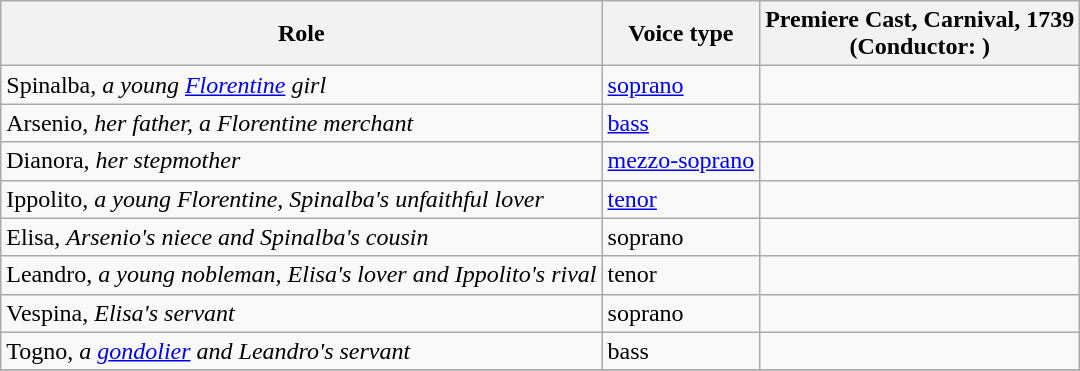<table class="wikitable">
<tr>
<th>Role</th>
<th>Voice type</th>
<th>Premiere Cast, Carnival, 1739<br>(Conductor: )</th>
</tr>
<tr>
<td>Spinalba, <em>a young <a href='#'>Florentine</a> girl</em></td>
<td><a href='#'>soprano</a></td>
<td></td>
</tr>
<tr>
<td>Arsenio, <em>her father, a Florentine merchant</em></td>
<td><a href='#'>bass</a></td>
<td></td>
</tr>
<tr>
<td>Dianora, <em>her stepmother</em></td>
<td><a href='#'>mezzo-soprano</a></td>
<td></td>
</tr>
<tr>
<td>Ippolito, <em>a young Florentine, Spinalba's unfaithful lover</em></td>
<td><a href='#'>tenor</a></td>
<td></td>
</tr>
<tr>
<td>Elisa, <em>Arsenio's niece and Spinalba's cousin</em></td>
<td>soprano</td>
<td></td>
</tr>
<tr>
<td>Leandro, <em>a young nobleman, Elisa's lover and Ippolito's rival</em></td>
<td>tenor</td>
<td></td>
</tr>
<tr>
<td>Vespina, <em>Elisa's servant</em></td>
<td>soprano</td>
<td></td>
</tr>
<tr>
<td>Togno, <em>a <a href='#'>gondolier</a> and Leandro's servant</em></td>
<td>bass</td>
<td></td>
</tr>
<tr>
</tr>
</table>
